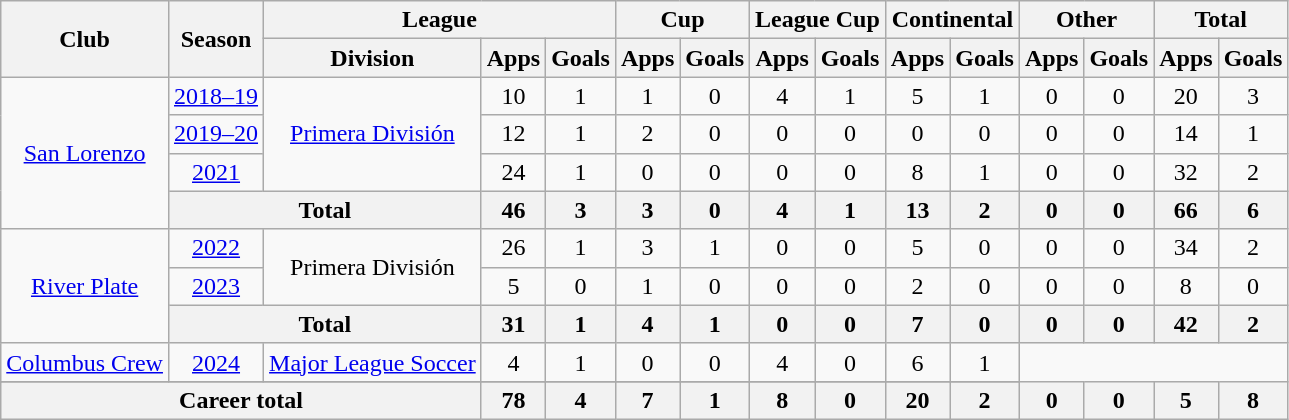<table class="wikitable" style="text-align:center">
<tr>
<th rowspan="2">Club</th>
<th rowspan="2">Season</th>
<th colspan="3">League</th>
<th colspan="2">Cup</th>
<th colspan="2">League Cup</th>
<th colspan="2">Continental</th>
<th colspan="2">Other</th>
<th colspan="2">Total</th>
</tr>
<tr>
<th>Division</th>
<th>Apps</th>
<th>Goals</th>
<th>Apps</th>
<th>Goals</th>
<th>Apps</th>
<th>Goals</th>
<th>Apps</th>
<th>Goals</th>
<th>Apps</th>
<th>Goals</th>
<th>Apps</th>
<th>Goals</th>
</tr>
<tr>
<td rowspan="4"><a href='#'>San Lorenzo</a></td>
<td><a href='#'>2018–19</a></td>
<td rowspan="3"><a href='#'>Primera División</a></td>
<td>10</td>
<td>1</td>
<td>1</td>
<td>0</td>
<td>4</td>
<td>1</td>
<td>5</td>
<td>1</td>
<td>0</td>
<td>0</td>
<td>20</td>
<td>3</td>
</tr>
<tr>
<td><a href='#'>2019–20</a></td>
<td>12</td>
<td>1</td>
<td>2</td>
<td>0</td>
<td>0</td>
<td>0</td>
<td>0</td>
<td>0</td>
<td>0</td>
<td>0</td>
<td>14</td>
<td>1</td>
</tr>
<tr>
<td><a href='#'>2021</a></td>
<td>24</td>
<td>1</td>
<td>0</td>
<td>0</td>
<td>0</td>
<td>0</td>
<td>8</td>
<td>1</td>
<td>0</td>
<td>0</td>
<td>32</td>
<td>2</td>
</tr>
<tr>
<th colspan="2">Total</th>
<th>46</th>
<th>3</th>
<th>3</th>
<th>0</th>
<th>4</th>
<th>1</th>
<th>13</th>
<th>2</th>
<th>0</th>
<th>0</th>
<th>66</th>
<th>6</th>
</tr>
<tr>
<td rowspan="3"><a href='#'>River Plate</a></td>
<td><a href='#'>2022</a></td>
<td rowspan="2">Primera División</td>
<td>26</td>
<td>1</td>
<td>3</td>
<td>1</td>
<td>0</td>
<td>0</td>
<td>5</td>
<td>0</td>
<td>0</td>
<td>0</td>
<td>34</td>
<td>2</td>
</tr>
<tr>
<td><a href='#'>2023</a></td>
<td>5</td>
<td>0</td>
<td>1</td>
<td>0</td>
<td>0</td>
<td>0</td>
<td>2</td>
<td>0</td>
<td>0</td>
<td>0</td>
<td>8</td>
<td>0</td>
</tr>
<tr>
<th colspan="2">Total</th>
<th>31</th>
<th>1</th>
<th>4</th>
<th>1</th>
<th>0</th>
<th>0</th>
<th>7</th>
<th>0</th>
<th>0</th>
<th>0</th>
<th>42</th>
<th>2</th>
</tr>
<tr>
<td><a href='#'>Columbus Crew</a></td>
<td><a href='#'>2024</a></td>
<td><a href='#'>Major League Soccer</a></td>
<td>4</td>
<td>1</td>
<td>0</td>
<td>0</td>
<td>4</td>
<td>0</td>
<td>6</td>
<td>1</td>
</tr>
<tr>
</tr>
<tr>
<th colspan="3">Career total</th>
<th>78</th>
<th>4</th>
<th>7</th>
<th>1</th>
<th>8</th>
<th>0</th>
<th>20</th>
<th>2</th>
<th>0</th>
<th>0</th>
<th>5</th>
<th>8</th>
</tr>
</table>
